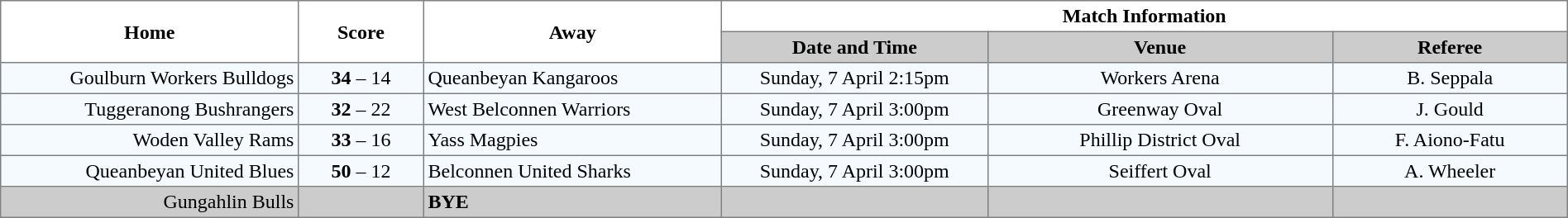<table border="1" cellpadding="3" cellspacing="0" width="100%" style="border-collapse:collapse;  text-align:center;">
<tr>
<th rowspan="2" width="19%">Home</th>
<th rowspan="2" width="8%">Score</th>
<th rowspan="2" width="19%">Away</th>
<th colspan="3">Match Information</th>
</tr>
<tr bgcolor="#CCCCCC">
<th width="17%">Date and Time</th>
<th width="22%">Venue</th>
<th width="50%">Referee</th>
</tr>
<tr style="text-align:center; background:#f5faff;">
<td align="right">Goulburn Workers Bulldogs <strong></strong></td>
<td><strong>34</strong> – 14</td>
<td align="left"> Queanbeyan Kangaroos</td>
<td>Sunday, 7 April 2:15pm</td>
<td>Workers Arena</td>
<td>B. Seppala</td>
</tr>
<tr style="text-align:center; background:#f5faff;">
<td align="right">Tuggeranong Bushrangers </td>
<td><strong>32</strong> – 22</td>
<td align="left"> West Belconnen Warriors</td>
<td>Sunday, 7 April 3:00pm</td>
<td>Greenway Oval</td>
<td>J. Gould</td>
</tr>
<tr style="text-align:center; background:#f5faff;">
<td align="right">Woden Valley Rams </td>
<td><strong>33</strong> – 16</td>
<td align="left"> Yass Magpies</td>
<td>Sunday, 7 April 3:00pm</td>
<td>Phillip District Oval</td>
<td>F. Aiono-Fatu</td>
</tr>
<tr style="text-align:center; background:#f5faff;">
<td align="right">Queanbeyan United Blues </td>
<td><strong>50</strong> – 12</td>
<td align="left"> Belconnen United Sharks</td>
<td>Sunday, 7 April 3:00pm</td>
<td>Seiffert Oval</td>
<td>A. Wheeler</td>
</tr>
<tr style="text-align:center; background:#CCCCCC;">
<td align="right">Gungahlin Bulls </td>
<td></td>
<td align="left"><strong>BYE</strong></td>
<td></td>
<td></td>
<td></td>
</tr>
</table>
